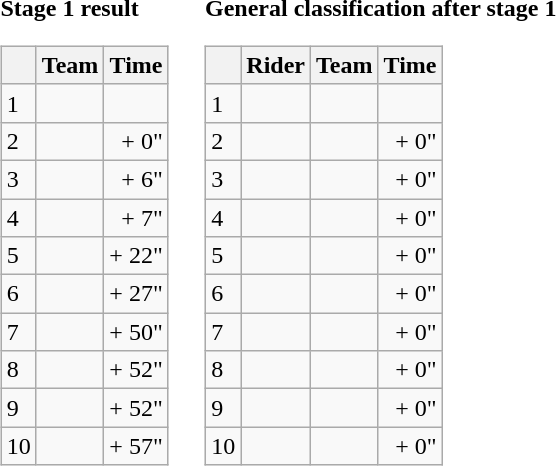<table>
<tr>
<td><strong>Stage 1 result</strong><br><table class="wikitable">
<tr>
<th></th>
<th>Team</th>
<th>Time</th>
</tr>
<tr>
<td>1</td>
<td></td>
<td align=right></td>
</tr>
<tr>
<td>2</td>
<td></td>
<td align=right>+ 0"</td>
</tr>
<tr>
<td>3</td>
<td></td>
<td align=right>+ 6"</td>
</tr>
<tr>
<td>4</td>
<td></td>
<td align=right>+ 7"</td>
</tr>
<tr>
<td>5</td>
<td></td>
<td align=right>+ 22"</td>
</tr>
<tr>
<td>6</td>
<td></td>
<td align=right>+ 27"</td>
</tr>
<tr>
<td>7</td>
<td></td>
<td align=right>+ 50"</td>
</tr>
<tr>
<td>8</td>
<td></td>
<td align=right>+ 52"</td>
</tr>
<tr>
<td>9</td>
<td></td>
<td align=right>+ 52"</td>
</tr>
<tr>
<td>10</td>
<td></td>
<td align=right>+ 57"</td>
</tr>
</table>
</td>
<td></td>
<td><strong>General classification after stage 1</strong><br><table class="wikitable">
<tr>
<th></th>
<th>Rider</th>
<th>Team</th>
<th>Time</th>
</tr>
<tr>
<td>1</td>
<td> </td>
<td></td>
<td align=right></td>
</tr>
<tr>
<td>2</td>
<td></td>
<td></td>
<td align=right>+ 0"</td>
</tr>
<tr>
<td>3</td>
<td></td>
<td></td>
<td align=right>+ 0"</td>
</tr>
<tr>
<td>4</td>
<td></td>
<td></td>
<td align=right>+ 0"</td>
</tr>
<tr>
<td>5</td>
<td></td>
<td></td>
<td align=right>+ 0"</td>
</tr>
<tr>
<td>6</td>
<td></td>
<td></td>
<td align=right>+ 0"</td>
</tr>
<tr>
<td>7</td>
<td></td>
<td></td>
<td align=right>+ 0"</td>
</tr>
<tr>
<td>8</td>
<td></td>
<td></td>
<td align=right>+ 0"</td>
</tr>
<tr>
<td>9</td>
<td></td>
<td></td>
<td align=right>+ 0"</td>
</tr>
<tr>
<td>10</td>
<td></td>
<td></td>
<td align=right>+ 0"</td>
</tr>
</table>
</td>
</tr>
</table>
